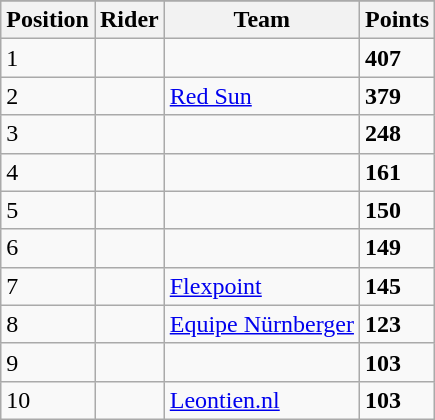<table class="wikitable">
<tr style="background:#ccccff;">
</tr>
<tr>
<th align=center>Position</th>
<th>Rider</th>
<th>Team</th>
<th>Points</th>
</tr>
<tr>
<td>1</td>
<td></td>
<td></td>
<td><strong>407</strong></td>
</tr>
<tr>
<td>2</td>
<td></td>
<td><a href='#'>Red Sun</a></td>
<td><strong>379</strong></td>
</tr>
<tr>
<td>3</td>
<td></td>
<td></td>
<td><strong>248</strong></td>
</tr>
<tr>
<td>4</td>
<td></td>
<td></td>
<td><strong>161</strong></td>
</tr>
<tr>
<td>5</td>
<td></td>
<td></td>
<td><strong>150</strong></td>
</tr>
<tr>
<td>6</td>
<td></td>
<td></td>
<td><strong>149</strong></td>
</tr>
<tr>
<td>7</td>
<td></td>
<td><a href='#'>Flexpoint</a></td>
<td><strong>145</strong></td>
</tr>
<tr>
<td>8</td>
<td></td>
<td><a href='#'>Equipe Nürnberger</a></td>
<td><strong>123</strong></td>
</tr>
<tr>
<td>9</td>
<td></td>
<td></td>
<td><strong>103</strong></td>
</tr>
<tr>
<td>10</td>
<td></td>
<td><a href='#'>Leontien.nl</a></td>
<td><strong>103</strong></td>
</tr>
</table>
